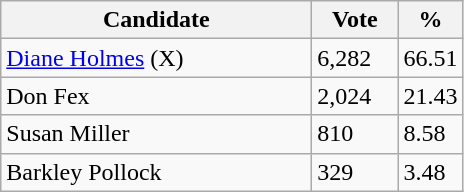<table class="wikitable">
<tr>
<th bgcolor="#DDDDFF" width="200px">Candidate</th>
<th bgcolor="#DDDDFF" width="50px">Vote</th>
<th bgcolor="#DDDDFF" width="30px">%</th>
</tr>
<tr>
<td><a href='#'>Diane Holmes</a> (X)</td>
<td>6,282</td>
<td>66.51</td>
</tr>
<tr>
<td>Don Fex</td>
<td>2,024</td>
<td>21.43</td>
</tr>
<tr>
<td>Susan Miller</td>
<td>810</td>
<td>8.58</td>
</tr>
<tr>
<td>Barkley Pollock</td>
<td>329</td>
<td>3.48</td>
</tr>
</table>
